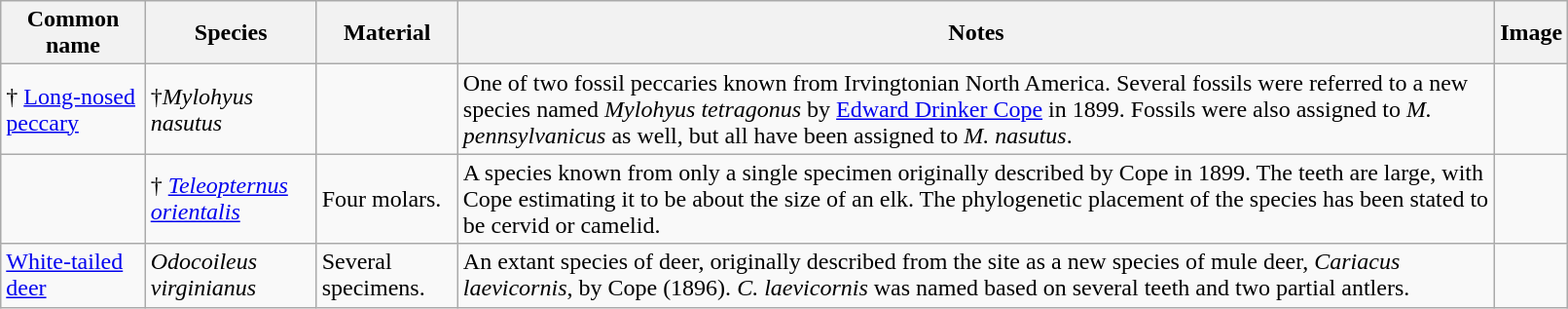<table class="wikitable" align="center" width="85%">
<tr>
<th>Common name</th>
<th>Species</th>
<th>Material</th>
<th>Notes</th>
<th>Image</th>
</tr>
<tr>
<td>† <a href='#'>Long-nosed peccary</a></td>
<td>†<em>Mylohyus nasutus</em></td>
<td></td>
<td>One of two fossil peccaries known from Irvingtonian North America. Several fossils were referred to a new species named <em>Mylohyus tetragonus</em> by <a href='#'>Edward Drinker Cope</a> in 1899. Fossils were also assigned to <em>M. pennsylvanicus</em> as well, but all have been assigned to <em>M. nasutus</em>.</td>
<td></td>
</tr>
<tr>
<td></td>
<td>† <em><a href='#'>Teleopternus orientalis</a></em></td>
<td>Four molars.</td>
<td>A species known from only a single specimen originally described by Cope in 1899. The teeth are large, with Cope estimating it to be about the size of an elk. The phylogenetic placement of the species has been stated to be cervid or camelid.</td>
<td></td>
</tr>
<tr>
<td><a href='#'>White-tailed deer</a></td>
<td><em>Odocoileus virginianus</em></td>
<td>Several specimens.</td>
<td>An extant species of deer, originally described from the site as a new species of mule deer, <em>Cariacus laevicornis</em>, by Cope (1896). <em>C. laevicornis</em> was named based on several teeth and two partial antlers.</td>
<td></td>
</tr>
</table>
